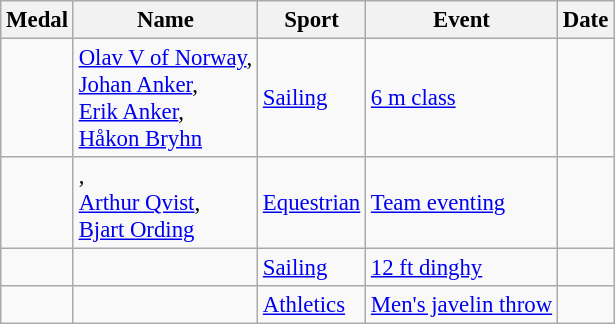<table class="wikitable sortable" style="font-size:95%">
<tr>
<th>Medal</th>
<th>Name</th>
<th>Sport</th>
<th>Event</th>
<th>Date</th>
</tr>
<tr>
<td></td>
<td><a href='#'>Olav V of Norway</a>,<br><a href='#'>Johan Anker</a>,<br><a href='#'>Erik Anker</a>,<br><a href='#'>Håkon Bryhn</a></td>
<td><a href='#'>Sailing</a></td>
<td><a href='#'>6 m class</a></td>
<td></td>
</tr>
<tr>
<td></td>
<td>,<br><a href='#'>Arthur Qvist</a>,<br><a href='#'>Bjart Ording</a></td>
<td><a href='#'>Equestrian</a></td>
<td><a href='#'>Team eventing</a></td>
<td></td>
</tr>
<tr>
<td></td>
<td></td>
<td><a href='#'>Sailing</a></td>
<td><a href='#'>12 ft dinghy</a></td>
<td></td>
</tr>
<tr>
<td></td>
<td></td>
<td><a href='#'>Athletics</a></td>
<td><a href='#'>Men's javelin throw</a></td>
<td></td>
</tr>
</table>
